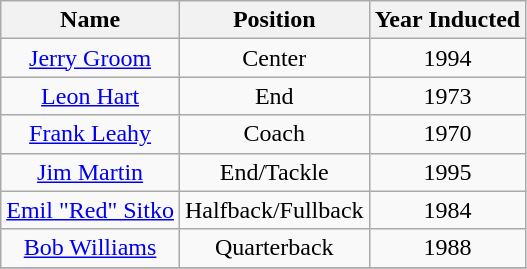<table class="wikitable sortable">
<tr>
<th>Name</th>
<th>Position</th>
<th>Year Inducted</th>
</tr>
<tr align="center">
<td><a href='#'>Jerry Groom</a></td>
<td>Center</td>
<td>1994</td>
</tr>
<tr align="center">
<td><a href='#'>Leon Hart</a></td>
<td>End</td>
<td>1973</td>
</tr>
<tr align="center">
<td><a href='#'>Frank Leahy</a></td>
<td>Coach</td>
<td>1970</td>
</tr>
<tr align="center">
<td><a href='#'>Jim Martin</a></td>
<td>End/Tackle</td>
<td>1995</td>
</tr>
<tr align="center">
<td><a href='#'>Emil "Red" Sitko</a></td>
<td>Halfback/Fullback</td>
<td>1984</td>
</tr>
<tr align="center">
<td><a href='#'>Bob Williams</a></td>
<td>Quarterback</td>
<td>1988</td>
</tr>
<tr align="center">
</tr>
</table>
